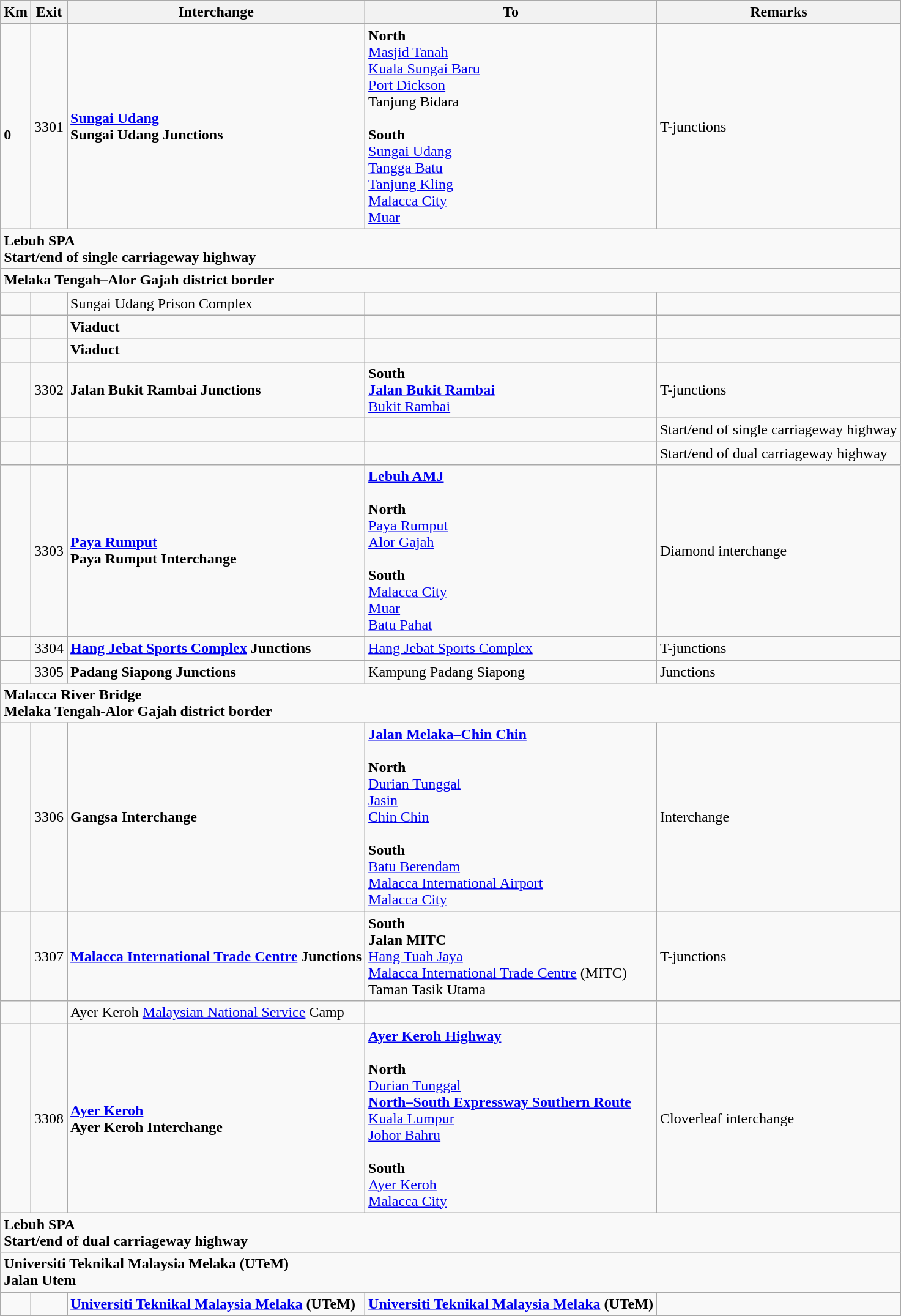<table class="wikitable">
<tr>
<th>Km</th>
<th>Exit</th>
<th>Interchange</th>
<th>To</th>
<th>Remarks</th>
</tr>
<tr>
<td><br><strong>0</strong></td>
<td>3301</td>
<td><strong><a href='#'>Sungai Udang</a></strong><br><strong>Sungai Udang Junctions</strong></td>
<td><strong>North</strong><br> <a href='#'>Masjid Tanah</a><br> <a href='#'>Kuala Sungai Baru</a><br> <a href='#'>Port Dickson</a><br> Tanjung Bidara <br><br><strong>South </strong><br> <a href='#'>Sungai Udang</a><br> <a href='#'>Tangga Batu</a><br> <a href='#'>Tanjung Kling</a><br> <a href='#'>Malacca City</a><br> <a href='#'>Muar</a></td>
<td>T-junctions</td>
</tr>
<tr>
<td style="width:600px" colspan="6" style="text-align:center; background:blue;"><strong><span>  Lebuh SPA<br>Start/end of single carriageway highway </span></strong></td>
</tr>
<tr>
<td style="width:600px" colspan="6" style="text-align:center; background:blue;"><strong><span>Melaka Tengah–Alor Gajah district border </span></strong></td>
</tr>
<tr>
<td></td>
<td></td>
<td>Sungai Udang Prison Complex</td>
<td></td>
<td></td>
</tr>
<tr>
<td></td>
<td></td>
<td><strong>Viaduct</strong></td>
<td></td>
<td></td>
</tr>
<tr>
<td></td>
<td></td>
<td><strong>Viaduct</strong></td>
<td></td>
<td></td>
</tr>
<tr>
<td></td>
<td>3302</td>
<td><strong>Jalan Bukit Rambai Junctions</strong></td>
<td><strong>South </strong><br> <strong><a href='#'>Jalan Bukit Rambai</a></strong><br><a href='#'>Bukit Rambai</a></td>
<td>T-junctions</td>
</tr>
<tr>
<td></td>
<td></td>
<td></td>
<td></td>
<td>Start/end of single carriageway highway</td>
</tr>
<tr>
<td></td>
<td></td>
<td></td>
<td></td>
<td>Start/end of dual carriageway highway</td>
</tr>
<tr>
<td></td>
<td>3303</td>
<td><strong><a href='#'>Paya Rumput</a></strong><br><strong>Paya Rumput Interchange</strong></td>
<td> <strong><a href='#'>Lebuh AMJ</a></strong><br><br><strong>North</strong><br> <a href='#'>Paya Rumput</a><br> <a href='#'>Alor Gajah</a><br><br><strong>South </strong><br> <a href='#'>Malacca City</a><br> <a href='#'>Muar</a><br> <a href='#'>Batu Pahat</a></td>
<td>Diamond interchange</td>
</tr>
<tr>
<td></td>
<td>3304</td>
<td><strong><a href='#'>Hang Jebat Sports Complex</a> Junctions</strong></td>
<td><a href='#'>Hang Jebat Sports Complex</a></td>
<td>T-junctions</td>
</tr>
<tr>
<td></td>
<td>3305</td>
<td><strong>Padang Siapong Junctions</strong></td>
<td>Kampung Padang Siapong</td>
<td>Junctions</td>
</tr>
<tr>
<td style="width:600px" colspan="6" style="text-align:center; background:blue;"><strong><span>Malacca River Bridge<br>Melaka Tengah-Alor Gajah district border </span></strong></td>
</tr>
<tr>
<td></td>
<td>3306</td>
<td><strong>Gangsa Interchange</strong></td>
<td> <strong><a href='#'>Jalan Melaka–Chin Chin</a></strong><br><br><strong>North</strong><br> <a href='#'>Durian Tunggal</a><br> <a href='#'>Jasin</a><br> <a href='#'>Chin Chin</a><br><br><strong>South </strong><br> <a href='#'>Batu Berendam</a><br> <a href='#'>Malacca International Airport</a>  <br> <a href='#'>Malacca City</a></td>
<td>Interchange</td>
</tr>
<tr>
<td></td>
<td>3307</td>
<td><strong><a href='#'>Malacca International Trade Centre</a> Junctions</strong></td>
<td><strong>South </strong><br><strong>Jalan MITC</strong><br><a href='#'>Hang Tuah Jaya</a><br><a href='#'>Malacca International Trade Centre</a> (MITC) <br> Taman Tasik Utama <br></td>
<td>T-junctions</td>
</tr>
<tr>
<td></td>
<td></td>
<td>Ayer Keroh <a href='#'>Malaysian National Service</a> Camp</td>
<td></td>
<td></td>
</tr>
<tr>
<td></td>
<td>3308</td>
<td><strong><a href='#'>Ayer Keroh</a></strong><br><strong>Ayer Keroh Interchange</strong></td>
<td> <strong><a href='#'>Ayer Keroh Highway</a></strong><br><br><strong>North</strong><br> <a href='#'>Durian Tunggal</a><br>  <strong><a href='#'>North–South Expressway Southern Route</a></strong><br><a href='#'>Kuala Lumpur</a><br><a href='#'>Johor Bahru</a><br><br><strong>South </strong><br> <a href='#'>Ayer Keroh</a><br> <a href='#'>Malacca City</a></td>
<td>Cloverleaf interchange</td>
</tr>
<tr>
<td style="width:600px" colspan="6" style="text-align:center; background:blue;"><strong><span> Lebuh SPA<br>Start/end of dual carriageway highway </span></strong></td>
</tr>
<tr>
<td style="width:600px" colspan="6" style="text-align:center; background:green;"><strong><span>Universiti Teknikal Malaysia Melaka (UTeM) <br>Jalan Utem</span></strong></td>
</tr>
<tr>
<td></td>
<td></td>
<td><strong><a href='#'>Universiti Teknikal Malaysia Melaka</a> (UTeM)</strong> </td>
<td><strong><a href='#'>Universiti Teknikal Malaysia Melaka</a> (UTeM)</strong> </td>
<td></td>
</tr>
</table>
